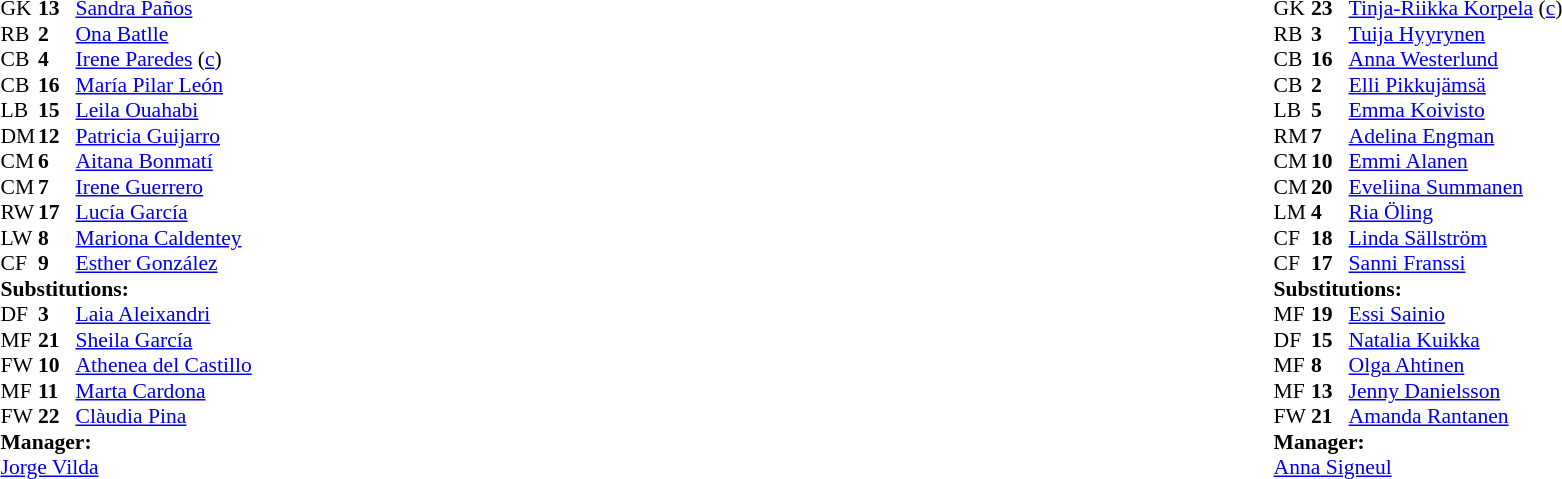<table width="100%">
<tr>
<td valign="top" width="40%"><br><table style="font-size:90%" cellspacing="0" cellpadding="0">
<tr>
<th width=25></th>
<th width=25></th>
</tr>
<tr>
<td>GK</td>
<td><strong>13</strong></td>
<td><a href='#'>Sandra Paños</a></td>
</tr>
<tr>
<td>RB</td>
<td><strong>2</strong></td>
<td><a href='#'>Ona Batlle</a></td>
</tr>
<tr>
<td>CB</td>
<td><strong>4</strong></td>
<td><a href='#'>Irene Paredes</a> (<a href='#'>c</a>)</td>
<td></td>
</tr>
<tr>
<td>CB</td>
<td><strong>16</strong></td>
<td><a href='#'>María Pilar León</a></td>
</tr>
<tr>
<td>LB</td>
<td><strong>15</strong></td>
<td><a href='#'>Leila Ouahabi</a></td>
<td></td>
<td></td>
</tr>
<tr>
<td>DM</td>
<td><strong>12</strong></td>
<td><a href='#'>Patricia Guijarro</a></td>
</tr>
<tr>
<td>CM</td>
<td><strong>6</strong></td>
<td><a href='#'>Aitana Bonmatí</a></td>
<td></td>
<td></td>
</tr>
<tr>
<td>CM</td>
<td><strong>7</strong></td>
<td><a href='#'>Irene Guerrero</a></td>
<td></td>
<td></td>
</tr>
<tr>
<td>RW</td>
<td><strong>17</strong></td>
<td><a href='#'>Lucía García</a></td>
<td></td>
<td></td>
</tr>
<tr>
<td>LW</td>
<td><strong>8</strong></td>
<td><a href='#'>Mariona Caldentey</a></td>
</tr>
<tr>
<td>CF</td>
<td><strong>9</strong></td>
<td><a href='#'>Esther González</a></td>
<td></td>
<td></td>
</tr>
<tr>
<td colspan=3><strong>Substitutions:</strong></td>
</tr>
<tr>
<td>DF</td>
<td><strong>3</strong></td>
<td><a href='#'>Laia Aleixandri</a></td>
<td></td>
<td></td>
</tr>
<tr>
<td>MF</td>
<td><strong>21</strong></td>
<td><a href='#'>Sheila García</a></td>
<td></td>
<td></td>
</tr>
<tr>
<td>FW</td>
<td><strong>10</strong></td>
<td><a href='#'>Athenea del Castillo</a></td>
<td></td>
<td></td>
</tr>
<tr>
<td>MF</td>
<td><strong>11</strong></td>
<td><a href='#'>Marta Cardona</a></td>
<td></td>
<td></td>
</tr>
<tr>
<td>FW</td>
<td><strong>22</strong></td>
<td><a href='#'>Clàudia Pina</a></td>
<td></td>
<td></td>
</tr>
<tr>
<td colspan=3><strong>Manager:</strong></td>
</tr>
<tr>
<td colspan=3><a href='#'>Jorge Vilda</a></td>
</tr>
</table>
</td>
<td valign="top"></td>
<td valign="top" width="50%"><br><table style="font-size:90%; margin:auto" cellspacing="0" cellpadding="0">
<tr>
<th width=25></th>
<th width=25></th>
</tr>
<tr>
<td>GK</td>
<td><strong>23</strong></td>
<td><a href='#'>Tinja-Riikka Korpela</a> (<a href='#'>c</a>)</td>
</tr>
<tr>
<td>RB</td>
<td><strong>3</strong></td>
<td><a href='#'>Tuija Hyyrynen</a></td>
<td></td>
<td></td>
</tr>
<tr>
<td>CB</td>
<td><strong>16</strong></td>
<td><a href='#'>Anna Westerlund</a></td>
</tr>
<tr>
<td>CB</td>
<td><strong>2</strong></td>
<td><a href='#'>Elli Pikkujämsä</a></td>
</tr>
<tr>
<td>LB</td>
<td><strong>5</strong></td>
<td><a href='#'>Emma Koivisto</a></td>
</tr>
<tr>
<td>RM</td>
<td><strong>7</strong></td>
<td><a href='#'>Adelina Engman</a></td>
<td></td>
<td></td>
</tr>
<tr>
<td>CM</td>
<td><strong>10</strong></td>
<td><a href='#'>Emmi Alanen</a></td>
<td></td>
</tr>
<tr>
<td>CM</td>
<td><strong>20</strong></td>
<td><a href='#'>Eveliina Summanen</a></td>
<td></td>
<td></td>
</tr>
<tr>
<td>LM</td>
<td><strong>4</strong></td>
<td><a href='#'>Ria Öling</a></td>
<td></td>
<td></td>
</tr>
<tr>
<td>CF</td>
<td><strong>18</strong></td>
<td><a href='#'>Linda Sällström</a></td>
</tr>
<tr>
<td>CF</td>
<td><strong>17</strong></td>
<td><a href='#'>Sanni Franssi</a></td>
<td></td>
<td></td>
</tr>
<tr>
<td colspan=3><strong>Substitutions:</strong></td>
</tr>
<tr>
<td>MF</td>
<td><strong>19</strong></td>
<td><a href='#'>Essi Sainio</a></td>
<td></td>
<td></td>
</tr>
<tr>
<td>DF</td>
<td><strong>15</strong></td>
<td><a href='#'>Natalia Kuikka</a></td>
<td></td>
<td></td>
</tr>
<tr>
<td>MF</td>
<td><strong>8</strong></td>
<td><a href='#'>Olga Ahtinen</a></td>
<td></td>
<td></td>
</tr>
<tr>
<td>MF</td>
<td><strong>13</strong></td>
<td><a href='#'>Jenny Danielsson</a></td>
<td></td>
<td></td>
</tr>
<tr>
<td>FW</td>
<td><strong>21</strong></td>
<td><a href='#'>Amanda Rantanen</a></td>
<td></td>
<td></td>
</tr>
<tr>
<td colspan=3><strong>Manager:</strong></td>
</tr>
<tr>
<td colspan=3> <a href='#'>Anna Signeul</a></td>
</tr>
</table>
</td>
</tr>
</table>
